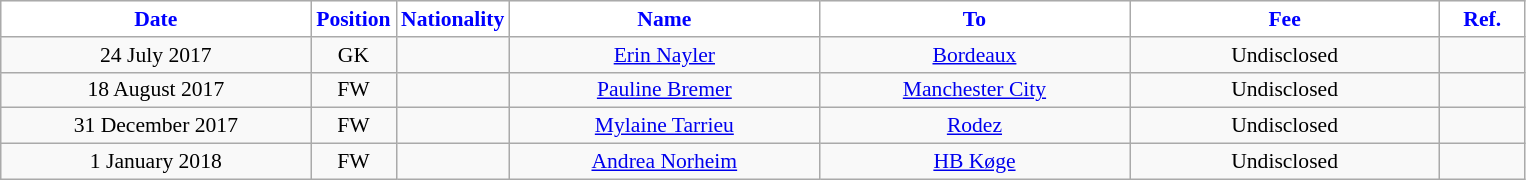<table class="wikitable" style="text-align:center; font-size:90%; ">
<tr>
<th style="background:#FFFFFF; color:blue; width:200px;">Date</th>
<th style="background:#FFFFFF; color:blue; width:50px;">Position</th>
<th style="background:#FFFFFF; color:blue; width:50px;">Nationality</th>
<th style="background:#FFFFFF; color:blue; width:200px;">Name</th>
<th style="background:#FFFFFF; color:blue; width:200px;">To</th>
<th style="background:#FFFFFF; color:blue; width:200px;">Fee</th>
<th style="background:#FFFFFF; color:blue; width:50px;">Ref.</th>
</tr>
<tr>
<td>24 July 2017</td>
<td>GK</td>
<td></td>
<td><a href='#'>Erin Nayler</a></td>
<td><a href='#'>Bordeaux</a></td>
<td>Undisclosed</td>
<td></td>
</tr>
<tr>
<td>18 August 2017</td>
<td>FW</td>
<td></td>
<td><a href='#'>Pauline Bremer</a></td>
<td><a href='#'>Manchester City</a></td>
<td>Undisclosed</td>
<td></td>
</tr>
<tr>
<td>31 December 2017</td>
<td>FW</td>
<td></td>
<td><a href='#'>Mylaine Tarrieu</a></td>
<td><a href='#'>Rodez</a></td>
<td>Undisclosed</td>
<td></td>
</tr>
<tr>
<td>1 January 2018</td>
<td>FW</td>
<td></td>
<td><a href='#'>Andrea Norheim</a></td>
<td><a href='#'>HB Køge</a></td>
<td>Undisclosed</td>
<td></td>
</tr>
</table>
